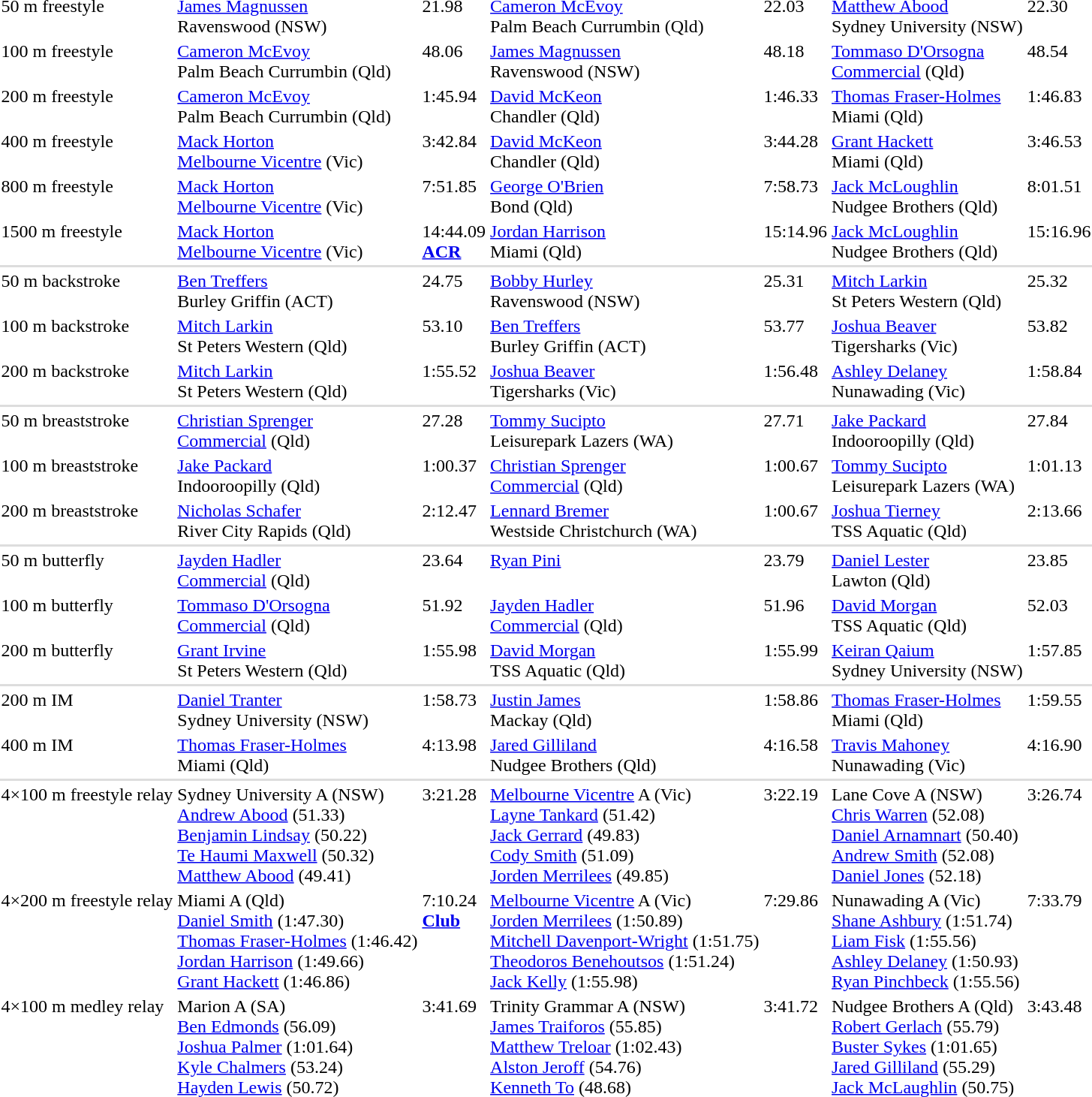<table>
<tr valign="top">
<td>50 m freestyle</td>
<td><a href='#'>James Magnussen</a><br>Ravenswood (NSW)</td>
<td>21.98<br></td>
<td><a href='#'>Cameron McEvoy</a><br>Palm Beach Currumbin (Qld)</td>
<td>22.03<br></td>
<td><a href='#'>Matthew Abood</a><br>Sydney University (NSW)</td>
<td>22.30<br></td>
</tr>
<tr valign="top">
<td>100 m freestyle<br></td>
<td><a href='#'>Cameron McEvoy</a><br>Palm Beach Currumbin (Qld)</td>
<td>48.06<br></td>
<td><a href='#'>James Magnussen</a><br>Ravenswood (NSW)</td>
<td>48.18<br></td>
<td><a href='#'>Tommaso D'Orsogna</a><br><a href='#'>Commercial</a> (Qld)</td>
<td>48.54<br></td>
</tr>
<tr valign="top">
<td>200 m freestyle<br></td>
<td><a href='#'>Cameron McEvoy</a><br>Palm Beach Currumbin (Qld)</td>
<td>1:45.94<br></td>
<td><a href='#'>David McKeon</a><br>Chandler (Qld)</td>
<td>1:46.33<br></td>
<td><a href='#'>Thomas Fraser-Holmes</a><br>Miami (Qld)</td>
<td>1:46.83<br></td>
</tr>
<tr valign="top">
<td>400 m freestyle<br></td>
<td><a href='#'>Mack Horton</a><br><a href='#'>Melbourne Vicentre</a> (Vic)</td>
<td>3:42.84<br></td>
<td><a href='#'>David McKeon</a><br>Chandler (Qld)</td>
<td>3:44.28<br></td>
<td><a href='#'>Grant Hackett</a><br>Miami (Qld)</td>
<td>3:46.53<br></td>
</tr>
<tr valign="top">
<td>800 m freestyle<br></td>
<td><a href='#'>Mack Horton</a><br><a href='#'>Melbourne Vicentre</a> (Vic)</td>
<td>7:51.85<br></td>
<td><a href='#'>George O'Brien</a><br>Bond (Qld)</td>
<td>7:58.73<br></td>
<td><a href='#'>Jack McLoughlin</a><br>Nudgee Brothers (Qld)</td>
<td>8:01.51<br></td>
</tr>
<tr valign="top">
<td>1500 m freestyle<br></td>
<td><a href='#'>Mack Horton</a><br><a href='#'>Melbourne Vicentre</a> (Vic)</td>
<td>14:44.09<br><strong><a href='#'>ACR</a></strong></td>
<td><a href='#'>Jordan Harrison</a><br>Miami (Qld)</td>
<td>15:14.96</td>
<td><a href='#'>Jack McLoughlin</a><br>Nudgee Brothers (Qld)</td>
<td>15:16.96<br></td>
</tr>
<tr bgcolor=#DDDDDD>
<td colspan=7></td>
</tr>
<tr valign="top">
<td>50 m backstroke<br></td>
<td><a href='#'>Ben Treffers</a><br>Burley Griffin (ACT)</td>
<td>24.75<br></td>
<td><a href='#'>Bobby Hurley</a><br>Ravenswood (NSW)</td>
<td>25.31<br></td>
<td><a href='#'>Mitch Larkin</a><br>St Peters Western (Qld)</td>
<td>25.32<br></td>
</tr>
<tr valign="top">
<td>100 m backstroke<br></td>
<td><a href='#'>Mitch Larkin</a><br>St Peters Western (Qld)</td>
<td>53.10<br></td>
<td><a href='#'>Ben Treffers</a><br>Burley Griffin (ACT)</td>
<td>53.77<br></td>
<td><a href='#'>Joshua Beaver</a><br>Tigersharks (Vic)</td>
<td>53.82<br></td>
</tr>
<tr valign="top">
<td>200 m backstroke<br></td>
<td><a href='#'>Mitch Larkin</a><br>St Peters Western (Qld)</td>
<td>1:55.52<br></td>
<td><a href='#'>Joshua Beaver</a><br>Tigersharks (Vic)</td>
<td>1:56.48<br></td>
<td><a href='#'>Ashley Delaney</a><br>Nunawading (Vic)</td>
<td>1:58.84<br></td>
</tr>
<tr bgcolor=#DDDDDD>
<td colspan=7></td>
</tr>
<tr valign="top">
<td>50 m breaststroke<br></td>
<td><a href='#'>Christian Sprenger</a><br><a href='#'>Commercial</a> (Qld)</td>
<td>27.28<br></td>
<td><a href='#'>Tommy Sucipto</a><br>Leisurepark Lazers (WA)</td>
<td>27.71<br></td>
<td><a href='#'>Jake Packard</a><br>Indooroopilly (Qld)</td>
<td>27.84<br></td>
</tr>
<tr valign="top">
<td>100 m breaststroke<br></td>
<td><a href='#'>Jake Packard</a><br>Indooroopilly (Qld)</td>
<td>1:00.37<br></td>
<td><a href='#'>Christian Sprenger</a><br><a href='#'>Commercial</a> (Qld)</td>
<td>1:00.67<br></td>
<td><a href='#'>Tommy Sucipto</a><br>Leisurepark Lazers (WA)</td>
<td>1:01.13<br></td>
</tr>
<tr valign="top">
<td>200 m breaststroke<br></td>
<td><a href='#'>Nicholas Schafer</a><br>River City Rapids (Qld)</td>
<td>2:12.47<br></td>
<td><a href='#'>Lennard Bremer</a><br>Westside Christchurch (WA)</td>
<td>1:00.67<br></td>
<td><a href='#'>Joshua Tierney</a><br>TSS Aquatic (Qld)</td>
<td>2:13.66<br></td>
</tr>
<tr bgcolor=#DDDDDD>
<td colspan=7></td>
</tr>
<tr valign="top">
<td>50 m butterfly<br></td>
<td><a href='#'>Jayden Hadler</a><br><a href='#'>Commercial</a> (Qld)</td>
<td>23.64<br></td>
<td><a href='#'>Ryan Pini</a><br></td>
<td>23.79<br></td>
<td><a href='#'>Daniel Lester</a><br>Lawton (Qld)</td>
<td>23.85<br></td>
</tr>
<tr valign="top">
<td>100 m butterfly<br></td>
<td><a href='#'>Tommaso D'Orsogna</a><br><a href='#'>Commercial</a> (Qld)</td>
<td>51.92<br></td>
<td><a href='#'>Jayden Hadler</a><br><a href='#'>Commercial</a> (Qld)</td>
<td>51.96<br></td>
<td><a href='#'>David Morgan</a><br>TSS Aquatic (Qld)</td>
<td>52.03<br></td>
</tr>
<tr valign="top">
<td>200 m butterfly<br></td>
<td><a href='#'>Grant Irvine</a><br>St Peters Western (Qld)</td>
<td>1:55.98<br></td>
<td><a href='#'>David Morgan</a><br>TSS Aquatic (Qld)</td>
<td>1:55.99<br></td>
<td><a href='#'>Keiran Qaium</a><br>Sydney University (NSW)</td>
<td>1:57.85<br></td>
</tr>
<tr bgcolor=#DDDDDD>
<td colspan=7></td>
</tr>
<tr valign="top">
<td>200 m IM<br></td>
<td><a href='#'>Daniel Tranter</a><br>Sydney University (NSW)</td>
<td>1:58.73<br></td>
<td><a href='#'>Justin James</a><br>Mackay (Qld)</td>
<td>1:58.86<br></td>
<td><a href='#'>Thomas Fraser-Holmes</a><br>Miami (Qld)</td>
<td>1:59.55<br></td>
</tr>
<tr valign="top">
<td>400 m IM<br></td>
<td><a href='#'>Thomas Fraser-Holmes</a><br>Miami (Qld)</td>
<td>4:13.98<br></td>
<td><a href='#'>Jared Gilliland</a><br>Nudgee Brothers (Qld)</td>
<td>4:16.58<br></td>
<td><a href='#'>Travis Mahoney</a><br>Nunawading (Vic)</td>
<td>4:16.90<br></td>
</tr>
<tr bgcolor=#DDDDDD>
<td colspan=7></td>
</tr>
<tr valign="top">
<td>4×100 m freestyle relay</td>
<td>Sydney University A (NSW)<br><a href='#'>Andrew Abood</a> (51.33)<br><a href='#'>Benjamin Lindsay</a> (50.22)<br><a href='#'>Te Haumi Maxwell</a> (50.32)<br><a href='#'>Matthew Abood</a> (49.41)</td>
<td>3:21.28<br></td>
<td><a href='#'>Melbourne Vicentre</a> A (Vic)<br><a href='#'>Layne Tankard</a> (51.42)<br><a href='#'>Jack Gerrard</a> (49.83)<br><a href='#'>Cody Smith</a> (51.09)<br><a href='#'>Jorden Merrilees</a> (49.85)</td>
<td>3:22.19<br></td>
<td>Lane Cove A (NSW)<br><a href='#'>Chris Warren</a> (52.08)<br><a href='#'>Daniel Arnamnart</a> (50.40)<br><a href='#'>Andrew Smith</a> (52.08)<br><a href='#'>Daniel Jones</a> (52.18)</td>
<td>3:26.74<br></td>
</tr>
<tr valign="top">
<td>4×200 m freestyle relay</td>
<td>Miami A (Qld)<br><a href='#'>Daniel Smith</a> (1:47.30)<br><a href='#'>Thomas Fraser-Holmes</a> (1:46.42)<br><a href='#'>Jordan Harrison</a> (1:49.66)<br><a href='#'>Grant Hackett</a> (1:46.86)</td>
<td>7:10.24<br><strong><a href='#'>Club</a></strong></td>
<td><a href='#'>Melbourne Vicentre</a> A (Vic)<br><a href='#'>Jorden Merrilees</a> (1:50.89)<br><a href='#'>Mitchell Davenport-Wright</a> (1:51.75)<br><a href='#'>Theodoros Benehoutsos</a> (1:51.24)<br><a href='#'>Jack Kelly</a> (1:55.98)</td>
<td>7:29.86<br></td>
<td>Nunawading A (Vic)<br><a href='#'>Shane Ashbury</a> (1:51.74)<br><a href='#'>Liam Fisk</a> (1:55.56)<br><a href='#'>Ashley Delaney</a> (1:50.93)<br><a href='#'>Ryan Pinchbeck</a> (1:55.56)</td>
<td>7:33.79<br></td>
</tr>
<tr valign="top">
<td>4×100 m medley relay</td>
<td>Marion A (SA)<br><a href='#'>Ben Edmonds</a> (56.09)<br><a href='#'>Joshua Palmer</a> (1:01.64)<br><a href='#'>Kyle Chalmers</a> (53.24)<br><a href='#'>Hayden Lewis</a> (50.72)</td>
<td>3:41.69<br></td>
<td>Trinity Grammar A (NSW)<br><a href='#'>James Traiforos</a> (55.85)<br><a href='#'>Matthew Treloar</a> (1:02.43)<br><a href='#'>Alston Jeroff</a> (54.76)<br><a href='#'>Kenneth To</a> (48.68)</td>
<td>3:41.72<br></td>
<td>Nudgee Brothers A (Qld)<br><a href='#'>Robert Gerlach</a> (55.79)<br><a href='#'>Buster Sykes</a> (1:01.65)<br><a href='#'>Jared Gilliland</a> (55.29)<br><a href='#'>Jack McLaughlin</a> (50.75)</td>
<td>3:43.48<br></td>
</tr>
</table>
